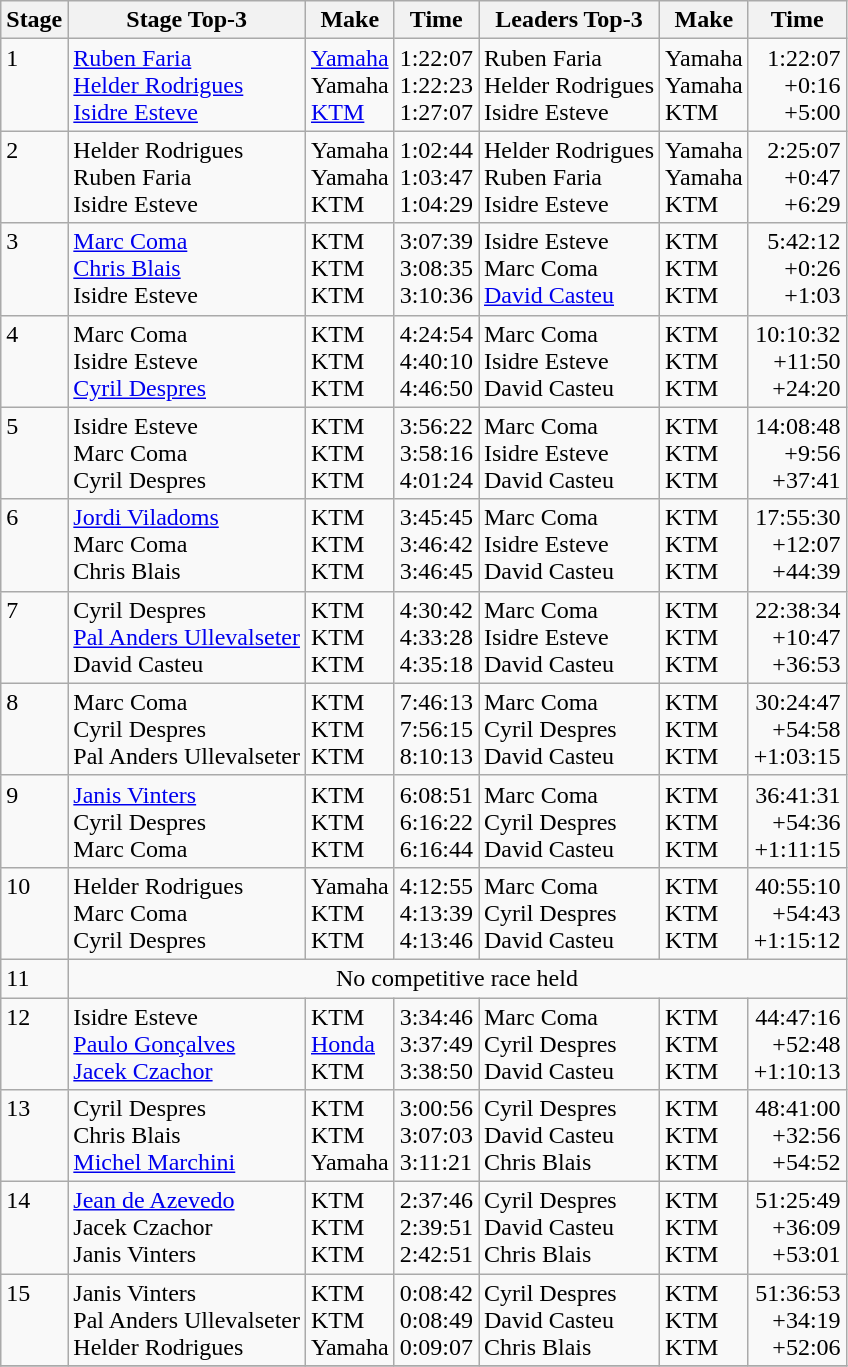<table class="wikitable">
<tr>
<th>Stage</th>
<th>Stage Top-3</th>
<th>Make</th>
<th>Time</th>
<th>Leaders Top-3</th>
<th>Make</th>
<th>Time</th>
</tr>
<tr valign=top>
<td>1</td>
<td> <a href='#'>Ruben Faria</a><br>  <a href='#'>Helder Rodrigues</a><br>  <a href='#'>Isidre Esteve</a></td>
<td><a href='#'>Yamaha</a><br>Yamaha<br><a href='#'>KTM</a></td>
<td align=right>1:22:07<br>1:22:23<br>1:27:07</td>
<td> Ruben Faria<br>  Helder Rodrigues<br>  Isidre Esteve</td>
<td>Yamaha<br>Yamaha<br>KTM</td>
<td align=right>1:22:07<br> +0:16<br> +5:00</td>
</tr>
<tr valign=top>
<td>2</td>
<td> Helder Rodrigues<br> Ruben Faria<br>  Isidre Esteve</td>
<td>Yamaha<br>Yamaha<br>KTM</td>
<td align=right>1:02:44<br>1:03:47<br>1:04:29</td>
<td> Helder Rodrigues<br>  Ruben Faria<br>  Isidre Esteve</td>
<td>Yamaha<br>Yamaha<br>KTM</td>
<td align=right>2:25:07<br> +0:47<br> +6:29</td>
</tr>
<tr valign=top>
<td>3</td>
<td> <a href='#'>Marc Coma</a><br>  <a href='#'>Chris Blais</a><br>  Isidre Esteve</td>
<td>KTM<br>KTM<br>KTM</td>
<td align=right>3:07:39<br>3:08:35<br>3:10:36</td>
<td> Isidre Esteve <br>  Marc Coma<br>  <a href='#'>David Casteu</a></td>
<td>KTM<br>KTM<br>KTM</td>
<td align=right>5:42:12<br> +0:26<br> +1:03</td>
</tr>
<tr valign=top>
<td>4</td>
<td> Marc Coma<br> Isidre Esteve <br> <a href='#'>Cyril Despres</a></td>
<td>KTM<br>KTM<br>KTM</td>
<td>4:24:54<br>4:40:10<br>4:46:50</td>
<td> Marc Coma<br> Isidre Esteve <br> David Casteu</td>
<td>KTM<br>KTM<br>KTM</td>
<td align="right">10:10:32<br>+11:50<br>+24:20</td>
</tr>
<tr valign=top>
<td>5</td>
<td> Isidre Esteve<br> Marc Coma<br> Cyril Despres</td>
<td>KTM<br>KTM<br>KTM</td>
<td>3:56:22<br>3:58:16<br>4:01:24</td>
<td> Marc Coma<br> Isidre Esteve<br> David Casteu</td>
<td>KTM<br>KTM<br>KTM</td>
<td align="right">14:08:48<br>+9:56<br>+37:41</td>
</tr>
<tr valign=top>
<td>6</td>
<td> <a href='#'>Jordi Viladoms</a><br> Marc Coma<br> Chris Blais</td>
<td>KTM<br>KTM<br>KTM</td>
<td>3:45:45<br>3:46:42<br>3:46:45</td>
<td> Marc Coma<br> Isidre Esteve<br> David Casteu</td>
<td>KTM<br>KTM<br>KTM</td>
<td align="right">17:55:30<br>+12:07<br>+44:39</td>
</tr>
<tr valign=top>
<td>7</td>
<td> Cyril Despres<br> <a href='#'>Pal Anders Ullevalseter</a><br> David Casteu</td>
<td>KTM<br>KTM<br>KTM</td>
<td>4:30:42<br>4:33:28<br>4:35:18</td>
<td> Marc Coma<br> Isidre Esteve<br> David Casteu</td>
<td>KTM<br>KTM<br>KTM</td>
<td align="right">22:38:34<br>+10:47<br>+36:53</td>
</tr>
<tr valign=top>
<td>8</td>
<td> Marc Coma<br> Cyril Despres<br> Pal Anders Ullevalseter</td>
<td>KTM<br>KTM<br>KTM</td>
<td>7:46:13<br>7:56:15<br>8:10:13</td>
<td> Marc Coma<br> Cyril Despres<br> David Casteu</td>
<td>KTM<br>KTM<br>KTM</td>
<td align="right">30:24:47<br>+54:58<br>+1:03:15</td>
</tr>
<tr valign=top>
<td>9</td>
<td> <a href='#'>Janis Vinters</a><br> Cyril Despres<br> Marc Coma</td>
<td>KTM<br>KTM<br>KTM</td>
<td>6:08:51<br>6:16:22<br>6:16:44</td>
<td> Marc Coma<br> Cyril Despres<br> David Casteu</td>
<td>KTM<br>KTM<br>KTM</td>
<td align="right">36:41:31<br>+54:36<br>+1:11:15</td>
</tr>
<tr valign=top>
<td>10</td>
<td> Helder Rodrigues<br> Marc Coma<br> Cyril Despres</td>
<td>Yamaha<br>KTM<br>KTM</td>
<td>4:12:55<br>4:13:39<br>4:13:46</td>
<td> Marc Coma<br> Cyril Despres<br> David Casteu</td>
<td>KTM<br>KTM<br>KTM</td>
<td align="right">40:55:10<br>+54:43<br>+1:15:12</td>
</tr>
<tr valign=top>
<td>11</td>
<td colspan="6" align="center">No competitive race held</td>
</tr>
<tr valign=top>
<td>12</td>
<td> Isidre Esteve<br> <a href='#'>Paulo Gonçalves</a><br> <a href='#'>Jacek Czachor</a></td>
<td>KTM<br><a href='#'>Honda</a><br>KTM</td>
<td>3:34:46<br>3:37:49<br>3:38:50</td>
<td> Marc Coma<br> Cyril Despres<br> David Casteu</td>
<td>KTM<br>KTM<br>KTM</td>
<td align="right">44:47:16<br>+52:48<br>+1:10:13</td>
</tr>
<tr valign=top>
<td>13</td>
<td> Cyril Despres<br> Chris Blais<br> <a href='#'>Michel Marchini</a></td>
<td>KTM<br>KTM<br>Yamaha</td>
<td>3:00:56<br>3:07:03<br>3:11:21</td>
<td> Cyril Despres<br> David Casteu<br> Chris Blais</td>
<td>KTM<br>KTM<br>KTM</td>
<td align="right">48:41:00<br>+32:56<br>+54:52</td>
</tr>
<tr valign=top>
<td>14</td>
<td> <a href='#'>Jean de Azevedo</a><br> Jacek Czachor<br> Janis Vinters</td>
<td>KTM<br>KTM<br>KTM</td>
<td>2:37:46<br>2:39:51<br>2:42:51</td>
<td> Cyril Despres<br> David Casteu<br> Chris Blais</td>
<td>KTM<br>KTM<br>KTM</td>
<td align="right">51:25:49<br>+36:09<br>+53:01</td>
</tr>
<tr valign=top>
<td>15</td>
<td> Janis Vinters<br> Pal Anders Ullevalseter<br> Helder Rodrigues</td>
<td>KTM<br>KTM<br>Yamaha</td>
<td>0:08:42<br>0:08:49<br>0:09:07</td>
<td>  Cyril Despres<br> David Casteu<br> Chris Blais</td>
<td>KTM<br>KTM<br>KTM</td>
<td align="right">51:36:53<br>+34:19<br>+52:06</td>
</tr>
<tr valign=top>
</tr>
</table>
